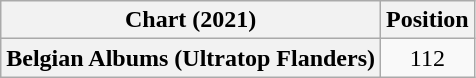<table class="wikitable plainrowheaders" style="text-align:center">
<tr>
<th scope="col">Chart (2021)</th>
<th scope="col">Position</th>
</tr>
<tr>
<th scope="row">Belgian Albums (Ultratop Flanders)</th>
<td>112</td>
</tr>
</table>
